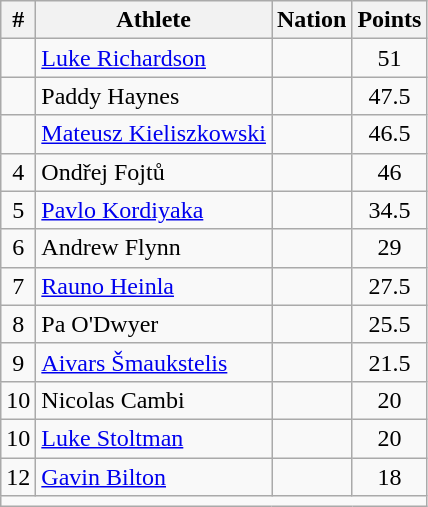<table class="wikitable" style="text-align:center">
<tr>
<th scope="col" style="width: 10px;">#</th>
<th scope="col">Athlete</th>
<th scope="col">Nation</th>
<th scope="col" style="width: 10px;">Points</th>
</tr>
<tr>
<td></td>
<td align=left><a href='#'>Luke Richardson</a></td>
<td align=left></td>
<td>51</td>
</tr>
<tr>
<td></td>
<td align=left>Paddy Haynes</td>
<td align=left></td>
<td>47.5</td>
</tr>
<tr>
<td></td>
<td align=left><a href='#'>Mateusz Kieliszkowski</a></td>
<td align=left></td>
<td>46.5</td>
</tr>
<tr>
<td>4</td>
<td align=left>Ondřej Fojtů</td>
<td align=left></td>
<td>46</td>
</tr>
<tr>
<td>5</td>
<td align=left><a href='#'>Pavlo Kordiyaka</a></td>
<td align=left></td>
<td>34.5</td>
</tr>
<tr>
<td>6</td>
<td align=left>Andrew Flynn</td>
<td align=left></td>
<td>29</td>
</tr>
<tr>
<td>7</td>
<td align=left><a href='#'>Rauno Heinla</a></td>
<td align=left></td>
<td>27.5</td>
</tr>
<tr>
<td>8</td>
<td align=left>Pa O'Dwyer</td>
<td align=left></td>
<td>25.5</td>
</tr>
<tr>
<td>9</td>
<td align=left><a href='#'>Aivars Šmaukstelis</a></td>
<td align=left></td>
<td>21.5</td>
</tr>
<tr>
<td>10</td>
<td align=left>Nicolas Cambi</td>
<td align=left></td>
<td>20</td>
</tr>
<tr>
<td>10</td>
<td align=left><a href='#'>Luke Stoltman</a></td>
<td align=left></td>
<td>20</td>
</tr>
<tr>
<td>12</td>
<td align=left><a href='#'>Gavin Bilton</a></td>
<td align=left></td>
<td>18</td>
</tr>
<tr class="sortbottom">
<td colspan="4"></td>
</tr>
</table>
